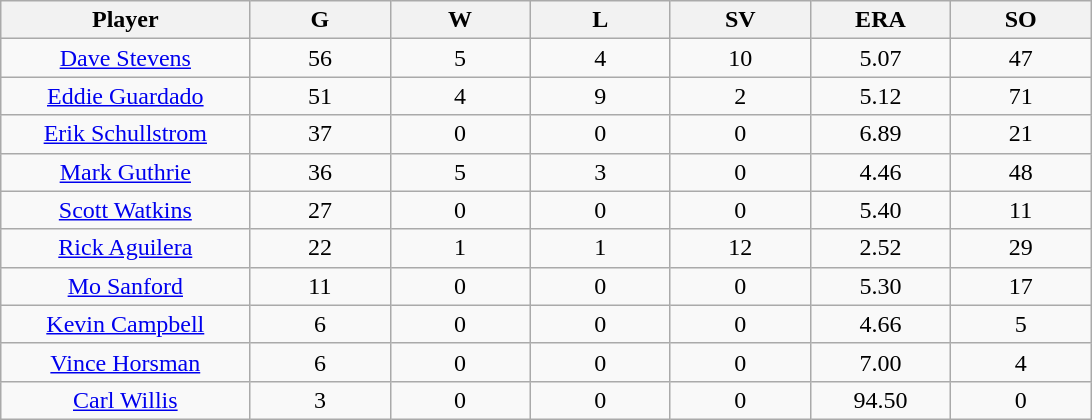<table class="wikitable sortable">
<tr>
<th bgcolor="#DDDDFF" width="16%">Player</th>
<th bgcolor="#DDDDFF" width="9%">G</th>
<th bgcolor="#DDDDFF" width="9%">W</th>
<th bgcolor="#DDDDFF" width="9%">L</th>
<th bgcolor="#DDDDFF" width="9%">SV</th>
<th bgcolor="#DDDDFF" width="9%">ERA</th>
<th bgcolor="#DDDDFF" width="9%">SO</th>
</tr>
<tr align="center">
<td><a href='#'>Dave Stevens</a></td>
<td>56</td>
<td>5</td>
<td>4</td>
<td>10</td>
<td>5.07</td>
<td>47</td>
</tr>
<tr align=center>
<td><a href='#'>Eddie Guardado</a></td>
<td>51</td>
<td>4</td>
<td>9</td>
<td>2</td>
<td>5.12</td>
<td>71</td>
</tr>
<tr align=center>
<td><a href='#'>Erik Schullstrom</a></td>
<td>37</td>
<td>0</td>
<td>0</td>
<td>0</td>
<td>6.89</td>
<td>21</td>
</tr>
<tr align=center>
<td><a href='#'>Mark Guthrie</a></td>
<td>36</td>
<td>5</td>
<td>3</td>
<td>0</td>
<td>4.46</td>
<td>48</td>
</tr>
<tr align=center>
<td><a href='#'>Scott Watkins</a></td>
<td>27</td>
<td>0</td>
<td>0</td>
<td>0</td>
<td>5.40</td>
<td>11</td>
</tr>
<tr align="center">
<td><a href='#'>Rick Aguilera</a></td>
<td>22</td>
<td>1</td>
<td>1</td>
<td>12</td>
<td>2.52</td>
<td>29</td>
</tr>
<tr align=center>
<td><a href='#'>Mo Sanford</a></td>
<td>11</td>
<td>0</td>
<td>0</td>
<td>0</td>
<td>5.30</td>
<td>17</td>
</tr>
<tr align=center>
<td><a href='#'>Kevin Campbell</a></td>
<td>6</td>
<td>0</td>
<td>0</td>
<td>0</td>
<td>4.66</td>
<td>5</td>
</tr>
<tr align="center">
<td><a href='#'>Vince Horsman</a></td>
<td>6</td>
<td>0</td>
<td>0</td>
<td>0</td>
<td>7.00</td>
<td>4</td>
</tr>
<tr align=center>
<td><a href='#'>Carl Willis</a></td>
<td>3</td>
<td>0</td>
<td>0</td>
<td>0</td>
<td>94.50</td>
<td>0</td>
</tr>
</table>
